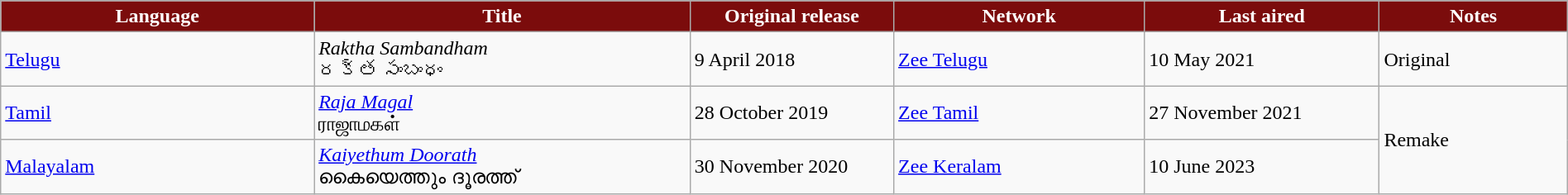<table class="wikitable sortable" style="width:100%; margin-right: 0;">
<tr style="color:white">
<th style="background:#7b0c0c; width:20%;">Language</th>
<th style="background:#7b0c0c; width:24%;">Title</th>
<th style="background:#7b0c0c; width:13%;">Original release</th>
<th style="background:#7b0c0c; width:16%;">Network</th>
<th style="background:#7b0c0c; width:15%;">Last aired</th>
<th style="background:#7b0c0c; width:17%;">Notes</th>
</tr>
<tr>
<td><a href='#'>Telugu</a></td>
<td><em>Raktha Sambandham</em> <br> రక్త సంబంధం</td>
<td>9 April 2018</td>
<td><a href='#'>Zee Telugu</a></td>
<td>10 May 2021</td>
<td>Original</td>
</tr>
<tr>
<td><a href='#'>Tamil</a></td>
<td><em><a href='#'>Raja Magal</a></em> <br> ராஜாமகள்</td>
<td>28 October 2019</td>
<td><a href='#'>Zee Tamil</a></td>
<td>27 November 2021</td>
<td rowspan="2">Remake</td>
</tr>
<tr>
<td><a href='#'>Malayalam</a></td>
<td><em><a href='#'>Kaiyethum Doorath</a></em> <br> കൈയെത്തും ദൂരത്ത്</td>
<td>30 November 2020</td>
<td><a href='#'>Zee Keralam</a></td>
<td>10 June 2023</td>
</tr>
</table>
